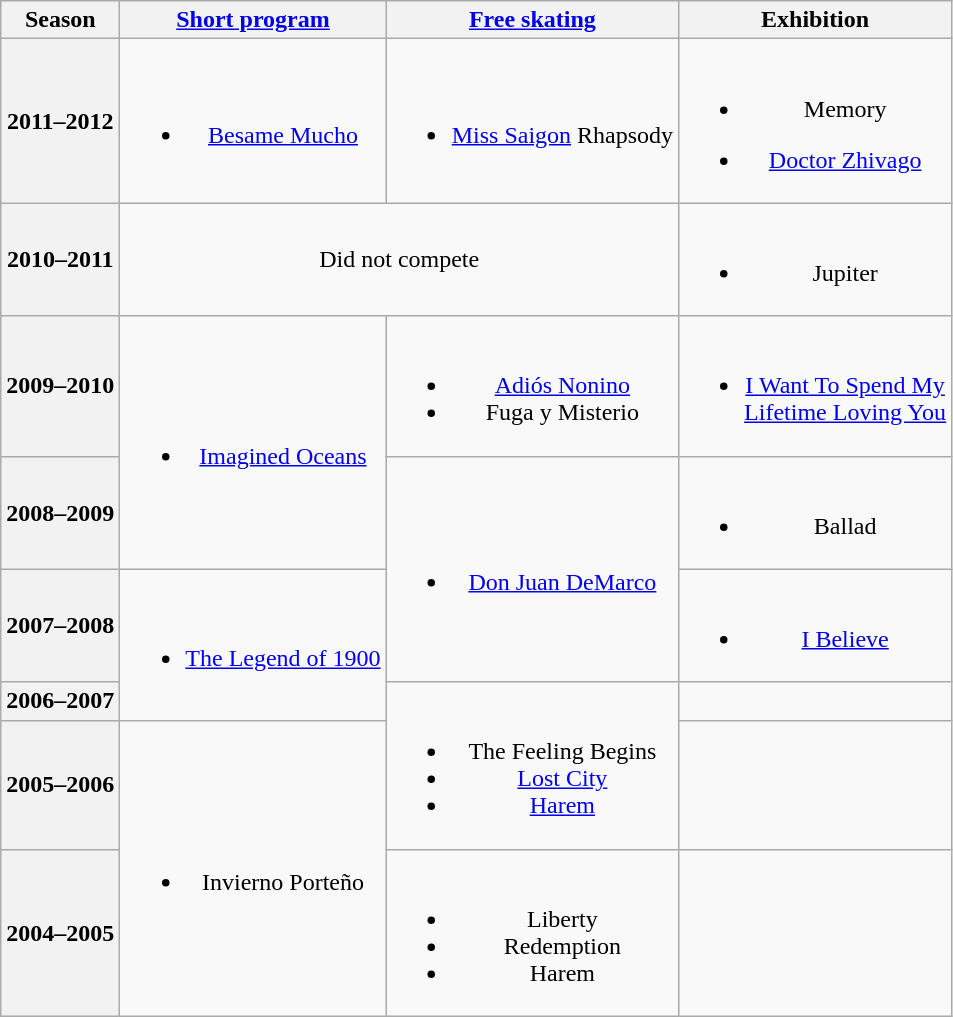<table class="wikitable" style="text-align:center">
<tr>
<th>Season</th>
<th><a href='#'>Short program</a></th>
<th><a href='#'>Free skating</a></th>
<th>Exhibition</th>
</tr>
<tr>
<th>2011–2012 <br> </th>
<td><br><ul><li><a href='#'>Besame Mucho</a> <br></li></ul></td>
<td><br><ul><li><a href='#'>Miss Saigon</a> Rhapsody <br></li></ul></td>
<td><br><ul><li>Memory <br></li></ul><ul><li><a href='#'>Doctor Zhivago</a> <br></li></ul></td>
</tr>
<tr>
<th>2010–2011</th>
<td colspan=2>Did not compete</td>
<td><br><ul><li>Jupiter <br></li></ul></td>
</tr>
<tr>
<th>2009–2010 <br> </th>
<td rowspan=2><br><ul><li><a href='#'>Imagined Oceans</a> <br></li></ul></td>
<td><br><ul><li><a href='#'>Adiós Nonino</a></li><li>Fuga y Misterio <br></li></ul></td>
<td><br><ul><li><a href='#'>I Want To Spend My <br> Lifetime Loving You</a> <br></li></ul></td>
</tr>
<tr>
<th>2008–2009 <br> </th>
<td rowspan=2><br><ul><li><a href='#'>Don Juan DeMarco</a> <br></li></ul></td>
<td><br><ul><li>Ballad <br></li></ul></td>
</tr>
<tr>
<th>2007–2008 <br> </th>
<td rowspan=2><br><ul><li><a href='#'>The Legend of 1900</a> <br></li></ul></td>
<td><br><ul><li><a href='#'>I Believe</a> <br></li></ul></td>
</tr>
<tr>
<th>2006–2007 <br> </th>
<td rowspan=2><br><ul><li>The Feeling Begins <br></li><li><a href='#'>Lost City</a> <br></li><li><a href='#'>Harem</a> <br></li></ul></td>
<td></td>
</tr>
<tr>
<th>2005–2006 <br> </th>
<td rowspan=2><br><ul><li>Invierno Porteño <br></li></ul></td>
<td></td>
</tr>
<tr>
<th>2004–2005 <br> </th>
<td><br><ul><li>Liberty <br></li><li>Redemption <br></li><li>Harem <br> </li></ul></td>
<td></td>
</tr>
</table>
